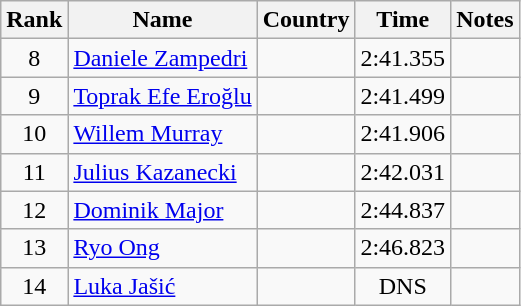<table class="wikitable sortable" style="text-align:center">
<tr>
<th>Rank</th>
<th>Name</th>
<th>Country</th>
<th>Time</th>
<th>Notes</th>
</tr>
<tr>
<td>8</td>
<td align=left><a href='#'>Daniele Zampedri</a></td>
<td align=left></td>
<td>2:41.355</td>
<td></td>
</tr>
<tr>
<td>9</td>
<td align=left><a href='#'>Toprak Efe Eroğlu</a></td>
<td align=left></td>
<td>2:41.499</td>
<td></td>
</tr>
<tr>
<td>10</td>
<td align=left><a href='#'>Willem Murray</a></td>
<td align=left></td>
<td>2:41.906</td>
<td></td>
</tr>
<tr>
<td>11</td>
<td align=left><a href='#'>Julius Kazanecki</a></td>
<td align=left></td>
<td>2:42.031</td>
<td></td>
</tr>
<tr>
<td>12</td>
<td align=left><a href='#'>Dominik Major</a></td>
<td align=left></td>
<td>2:44.837</td>
<td></td>
</tr>
<tr>
<td>13</td>
<td align=left><a href='#'>Ryo Ong</a></td>
<td align=left></td>
<td>2:46.823</td>
<td></td>
</tr>
<tr>
<td>14</td>
<td align=left><a href='#'>Luka Jašić</a></td>
<td align=left></td>
<td>DNS</td>
<td></td>
</tr>
</table>
